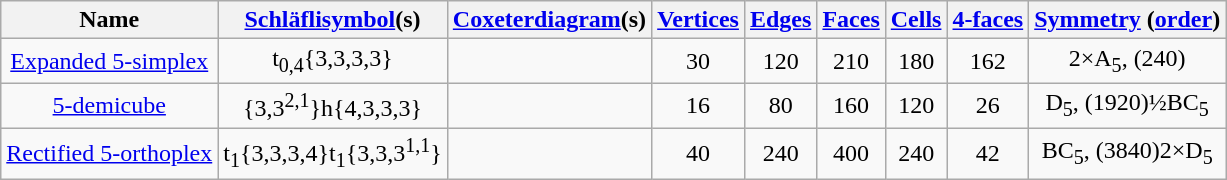<table class=wikitable>
<tr>
<th>Name</th>
<th><a href='#'>Schläflisymbol</a>(s)</th>
<th><a href='#'>Coxeterdiagram</a>(s)</th>
<th><a href='#'>Vertices</a></th>
<th><a href='#'>Edges</a></th>
<th><a href='#'>Faces</a></th>
<th><a href='#'>Cells</a></th>
<th><a href='#'>4-faces</a></th>
<th><a href='#'>Symmetry</a> (<a href='#'>order</a>)</th>
</tr>
<tr align=center>
<td><a href='#'>Expanded 5-simplex</a></td>
<td>t<sub>0,4</sub>{3,3,3,3}</td>
<td></td>
<td>30</td>
<td>120</td>
<td>210</td>
<td>180</td>
<td>162</td>
<td>2×A<sub>5</sub>, (240)</td>
</tr>
<tr align=center>
<td><a href='#'>5-demicube</a></td>
<td>{3,3<sup>2,1</sup>}h{4,3,3,3}</td>
<td></td>
<td>16</td>
<td>80</td>
<td>160</td>
<td>120</td>
<td>26</td>
<td>D<sub>5</sub>, (1920)½BC<sub>5</sub></td>
</tr>
<tr align=center>
<td><a href='#'>Rectified 5-orthoplex</a></td>
<td>t<sub>1</sub>{3,3,3,4}t<sub>1</sub>{3,3,3<sup>1,1</sup>}</td>
<td></td>
<td>40</td>
<td>240</td>
<td>400</td>
<td>240</td>
<td>42</td>
<td>BC<sub>5</sub>, (3840)2×D<sub>5</sub></td>
</tr>
</table>
